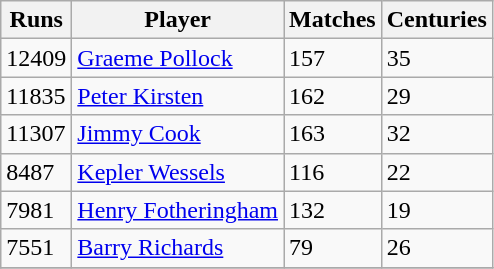<table class="wikitable">
<tr bgcolor+#bdb76b>
<th>Runs</th>
<th>Player</th>
<th>Matches</th>
<th>Centuries</th>
</tr>
<tr>
<td>12409</td>
<td><a href='#'>Graeme Pollock</a></td>
<td>157</td>
<td>35</td>
</tr>
<tr>
<td>11835</td>
<td><a href='#'>Peter Kirsten</a></td>
<td>162</td>
<td>29</td>
</tr>
<tr>
<td>11307</td>
<td><a href='#'>Jimmy Cook</a></td>
<td>163</td>
<td>32</td>
</tr>
<tr>
<td>8487</td>
<td><a href='#'>Kepler Wessels</a></td>
<td>116</td>
<td>22</td>
</tr>
<tr>
<td>7981</td>
<td><a href='#'>Henry Fotheringham</a></td>
<td>132</td>
<td>19</td>
</tr>
<tr>
<td>7551</td>
<td><a href='#'>Barry Richards</a></td>
<td>79</td>
<td>26</td>
</tr>
<tr>
</tr>
</table>
